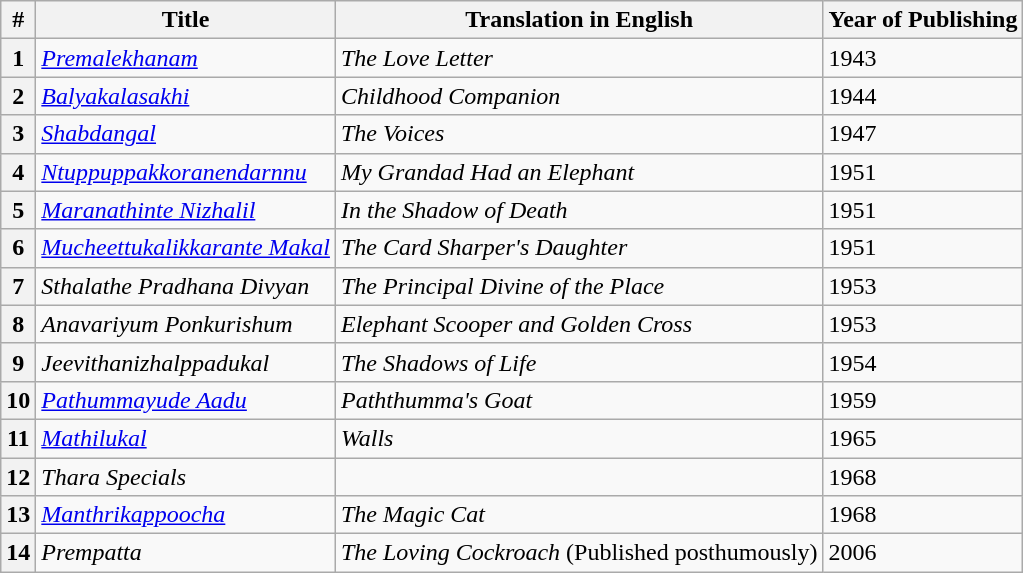<table class="wikitable">
<tr>
<th>#</th>
<th>Title</th>
<th>Translation in English</th>
<th>Year of Publishing</th>
</tr>
<tr>
<th>1</th>
<td><em><a href='#'>Premalekhanam</a></em></td>
<td><em>The Love Letter</em></td>
<td>1943</td>
</tr>
<tr>
<th>2</th>
<td><em><a href='#'>Balyakalasakhi</a></em></td>
<td><em>Childhood Companion</em></td>
<td>1944</td>
</tr>
<tr>
<th>3</th>
<td><em><a href='#'>Shabdangal</a></em></td>
<td><em>The Voices</em></td>
<td>1947</td>
</tr>
<tr>
<th>4</th>
<td><em><a href='#'>Ntuppuppakkoranendarnnu</a></em></td>
<td><em>My Grandad Had an Elephant</em></td>
<td>1951</td>
</tr>
<tr>
<th>5</th>
<td><em><a href='#'>Maranathinte Nizhalil</a></em></td>
<td><em>In the Shadow of Death</em></td>
<td>1951</td>
</tr>
<tr>
<th>6</th>
<td><em><a href='#'>Mucheettukalikkarante Makal</a></em></td>
<td><em>The Card Sharper's Daughter</em></td>
<td>1951</td>
</tr>
<tr>
<th>7</th>
<td><em>Sthalathe Pradhana Divyan</em></td>
<td><em>The Principal Divine of the Place</em></td>
<td>1953</td>
</tr>
<tr>
<th>8</th>
<td><em>Anavariyum Ponkurishum</em></td>
<td><em>Elephant Scooper and Golden Cross</em></td>
<td>1953</td>
</tr>
<tr>
<th>9</th>
<td><em>Jeevithanizhalppadukal</em></td>
<td><em>The Shadows of Life</em></td>
<td>1954</td>
</tr>
<tr>
<th>10</th>
<td><em><a href='#'>Pathummayude Aadu</a></em></td>
<td><em>Paththumma's Goat</em></td>
<td>1959</td>
</tr>
<tr>
<th>11</th>
<td><em><a href='#'>Mathilukal</a></em></td>
<td><em>Walls</em></td>
<td>1965</td>
</tr>
<tr>
<th>12</th>
<td><em>Thara Specials</em></td>
<td></td>
<td>1968</td>
</tr>
<tr>
<th>13</th>
<td><em><a href='#'>Manthrikappoocha</a></em></td>
<td><em>The Magic Cat</em></td>
<td>1968</td>
</tr>
<tr>
<th>14</th>
<td><em>Prempatta</em></td>
<td><em>The Loving Cockroach</em> (Published posthumously)</td>
<td>2006</td>
</tr>
</table>
